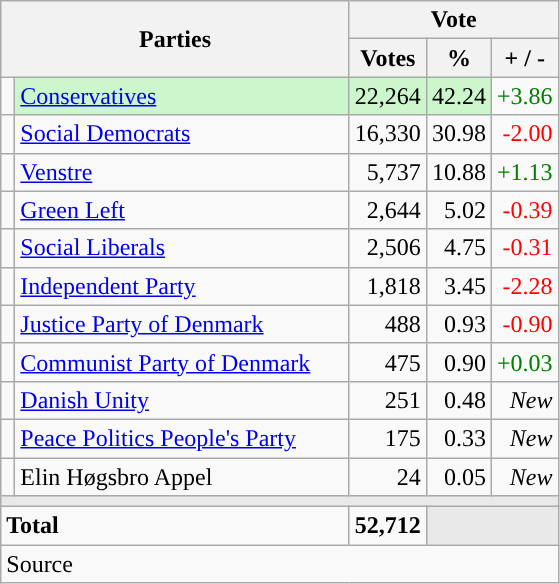<table class="wikitable" style="text-align:right;">
<tr>
<th style="text-align:centre;" rowspan="2" colspan="2" width="225">Parties</th>
<th colspan="3">Vote</th>
</tr>
<tr>
<th width="15">Votes</th>
<th width="15">%</th>
<th width="15">+ / -</th>
</tr>
<tr>
<td width="2" style="color:inherit;background:"></td>
<td bgcolor=#ccf7cc  align="left"><a href='#'>Conservatives</a></td>
<td bgcolor=#ccf7cc>22,264</td>
<td bgcolor=#ccf7cc>42.24</td>
<td style=color:green;>+3.86</td>
</tr>
<tr>
<td width="2" style="color:inherit;background:"></td>
<td align="left"><a href='#'>Social Democrats</a></td>
<td>16,330</td>
<td>30.98</td>
<td style=color:red;>-2.00</td>
</tr>
<tr>
<td width="2" style="color:inherit;background:"></td>
<td align="left"><a href='#'>Venstre</a></td>
<td>5,737</td>
<td>10.88</td>
<td style=color:green;>+1.13</td>
</tr>
<tr>
<td width="2" style="color:inherit;background:"></td>
<td align="left"><a href='#'>Green Left</a></td>
<td>2,644</td>
<td>5.02</td>
<td style=color:red;>-0.39</td>
</tr>
<tr>
<td width="2" style="color:inherit;background:"></td>
<td align="left"><a href='#'>Social Liberals</a></td>
<td>2,506</td>
<td>4.75</td>
<td style=color:red;>-0.31</td>
</tr>
<tr>
<td width="2" style="color:inherit;background:"></td>
<td align="left"><a href='#'>Independent Party</a></td>
<td>1,818</td>
<td>3.45</td>
<td style=color:red;>-2.28</td>
</tr>
<tr>
<td width="2" style="color:inherit;background:"></td>
<td align="left"><a href='#'>Justice Party of Denmark</a></td>
<td>488</td>
<td>0.93</td>
<td style=color:red;>-0.90</td>
</tr>
<tr>
<td width="2" style="color:inherit;background:"></td>
<td align="left"><a href='#'>Communist Party of Denmark</a></td>
<td>475</td>
<td>0.90</td>
<td style=color:green;>+0.03</td>
</tr>
<tr>
<td width="2" style="color:inherit;background:"></td>
<td align="left"><a href='#'>Danish Unity</a></td>
<td>251</td>
<td>0.48</td>
<td><em>New</em></td>
</tr>
<tr>
<td width="2" style="color:inherit;background:"></td>
<td align="left"><a href='#'>Peace Politics People's Party</a></td>
<td>175</td>
<td>0.33</td>
<td><em>New</em></td>
</tr>
<tr>
<td width="2" style="color:inherit;background:"></td>
<td align="left">Elin Høgsbro Appel</td>
<td>24</td>
<td>0.05</td>
<td><em>New</em></td>
</tr>
<tr>
<td colspan="7" bgcolor="#E9E9E9"></td>
</tr>
<tr>
<td align="left" colspan="2"><strong>Total</strong></td>
<td><strong>52,712</strong></td>
<td bgcolor="#E9E9E9" colspan="2"></td>
</tr>
<tr>
<td align="left" colspan="6">Source</td>
</tr>
</table>
